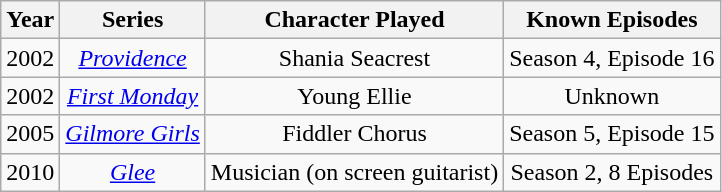<table class="wikitable" style="text-align:center;">
<tr>
<th>Year</th>
<th>Series</th>
<th>Character Played</th>
<th>Known Episodes</th>
</tr>
<tr>
<td>2002</td>
<td><em><a href='#'>Providence</a></em></td>
<td>Shania Seacrest</td>
<td>Season 4, Episode 16</td>
</tr>
<tr>
<td>2002</td>
<td><em><a href='#'>First Monday</a></em></td>
<td>Young Ellie</td>
<td>Unknown</td>
</tr>
<tr>
<td>2005</td>
<td><em><a href='#'>Gilmore Girls</a></em></td>
<td>Fiddler Chorus</td>
<td>Season 5, Episode 15</td>
</tr>
<tr>
<td>2010</td>
<td><em><a href='#'>Glee</a></em></td>
<td>Musician (on screen guitarist)</td>
<td>Season 2, 8 Episodes</td>
</tr>
</table>
